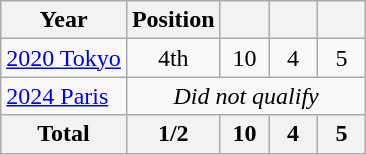<table class="wikitable" style="text-align: center;">
<tr>
<th>Year</th>
<th>Position</th>
<th width=25px></th>
<th width=25px></th>
<th width=25px></th>
</tr>
<tr>
<td style="text-align: left;"> <a href='#'>2020 Tokyo</a></td>
<td>4th</td>
<td>10</td>
<td>4</td>
<td>5</td>
</tr>
<tr>
<td style="text-align: left;"> <a href='#'>2024 Paris</a></td>
<td colspan=4><em>Did not qualify</em></td>
</tr>
<tr>
<th>Total</th>
<th>1/2</th>
<th>10</th>
<th>4</th>
<th>5</th>
</tr>
</table>
